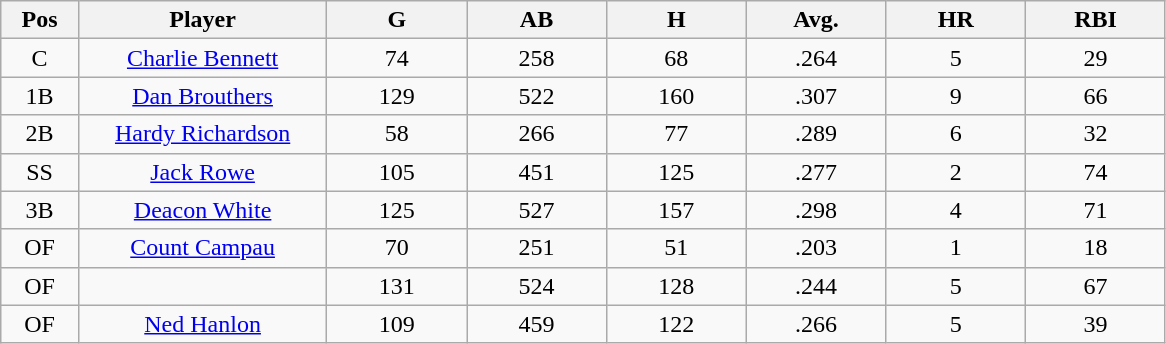<table class="wikitable sortable">
<tr>
<th bgcolor="#DDDDFF" width="5%">Pos</th>
<th bgcolor="#DDDDFF" width="16%">Player</th>
<th bgcolor="#DDDDFF" width="9%">G</th>
<th bgcolor="#DDDDFF" width="9%">AB</th>
<th bgcolor="#DDDDFF" width="9%">H</th>
<th bgcolor="#DDDDFF" width="9%">Avg.</th>
<th bgcolor="#DDDDFF" width="9%">HR</th>
<th bgcolor="#DDDDFF" width="9%">RBI</th>
</tr>
<tr align="center">
<td>C</td>
<td><a href='#'>Charlie Bennett</a></td>
<td>74</td>
<td>258</td>
<td>68</td>
<td>.264</td>
<td>5</td>
<td>29</td>
</tr>
<tr align="center">
<td>1B</td>
<td><a href='#'>Dan Brouthers</a></td>
<td>129</td>
<td>522</td>
<td>160</td>
<td>.307</td>
<td>9</td>
<td>66</td>
</tr>
<tr align="center">
<td>2B</td>
<td><a href='#'>Hardy Richardson</a></td>
<td>58</td>
<td>266</td>
<td>77</td>
<td>.289</td>
<td>6</td>
<td>32</td>
</tr>
<tr align="center">
<td>SS</td>
<td><a href='#'>Jack Rowe</a></td>
<td>105</td>
<td>451</td>
<td>125</td>
<td>.277</td>
<td>2</td>
<td>74</td>
</tr>
<tr align="center">
<td>3B</td>
<td><a href='#'>Deacon White</a></td>
<td>125</td>
<td>527</td>
<td>157</td>
<td>.298</td>
<td>4</td>
<td>71</td>
</tr>
<tr align="center">
<td>OF</td>
<td><a href='#'>Count Campau</a></td>
<td>70</td>
<td>251</td>
<td>51</td>
<td>.203</td>
<td>1</td>
<td>18</td>
</tr>
<tr align="center">
<td>OF</td>
<td></td>
<td>131</td>
<td>524</td>
<td>128</td>
<td>.244</td>
<td>5</td>
<td>67</td>
</tr>
<tr align="center">
<td>OF</td>
<td><a href='#'>Ned Hanlon</a></td>
<td>109</td>
<td>459</td>
<td>122</td>
<td>.266</td>
<td>5</td>
<td>39</td>
</tr>
</table>
